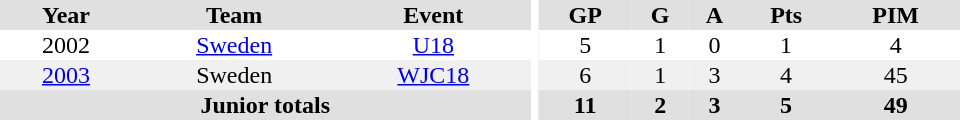<table border="0" cellpadding="1" cellspacing="0" ID="Table3" style="text-align:center; width:40em">
<tr ALIGN="center" bgcolor="#e0e0e0">
<th>Year</th>
<th>Team</th>
<th>Event</th>
<th rowspan="99" bgcolor="#ffffff"></th>
<th>GP</th>
<th>G</th>
<th>A</th>
<th>Pts</th>
<th>PIM</th>
</tr>
<tr>
<td>2002</td>
<td><a href='#'>Sweden</a></td>
<td><a href='#'>U18</a></td>
<td>5</td>
<td>1</td>
<td>0</td>
<td>1</td>
<td>4</td>
</tr>
<tr bgcolor="#f0f0f0">
<td><a href='#'>2003</a></td>
<td>Sweden</td>
<td><a href='#'>WJC18</a></td>
<td>6</td>
<td>1</td>
<td>3</td>
<td>4</td>
<td>45</td>
</tr>
<tr bgcolor="#e0e0e0">
<th colspan="3">Junior totals</th>
<th>11</th>
<th>2</th>
<th>3</th>
<th>5</th>
<th>49</th>
</tr>
</table>
